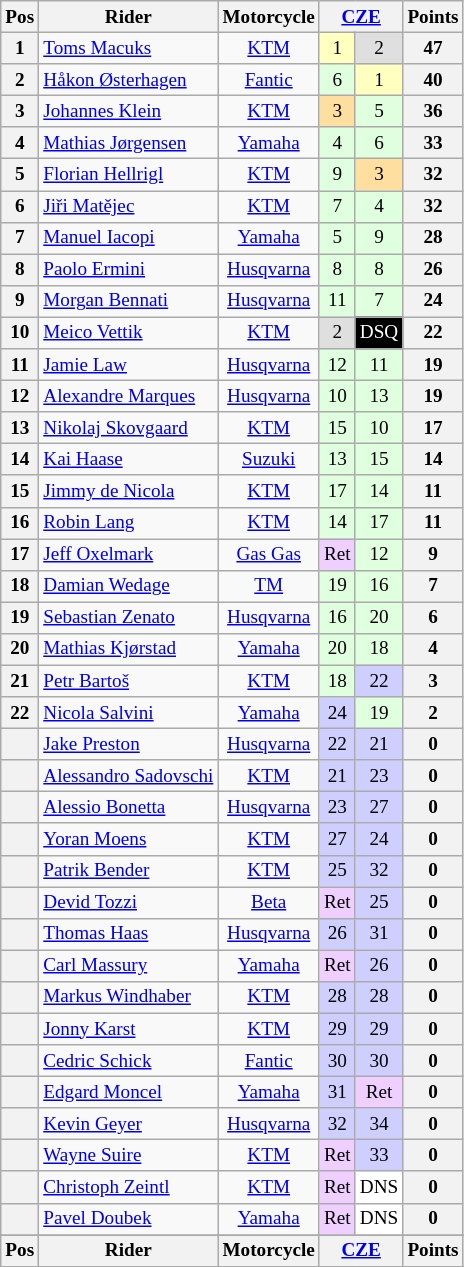<table class="wikitable" style="font-size: 80%; text-align:center">
<tr valign="top">
<th valign="middle">Pos</th>
<th valign="middle">Rider</th>
<th valign="middle">Motorcycle</th>
<th colspan=2><a href='#'>CZE</a><br></th>
<th valign="middle">Points</th>
</tr>
<tr>
<th>1</th>
<td align=left> <a href='#'>Toms Macuks</a></td>
<td><a href='#'>KTM</a></td>
<td style="background:#ffffbf;">1</td>
<td style="background:#dfdfdf;">2</td>
<th>47</th>
</tr>
<tr>
<th>2</th>
<td align=left> <a href='#'>Håkon Østerhagen</a></td>
<td><a href='#'>Fantic</a></td>
<td style="background:#dfffdf;">6</td>
<td style="background:#ffffbf;">1</td>
<th>40</th>
</tr>
<tr>
<th>3</th>
<td align=left> <a href='#'>Johannes Klein</a></td>
<td><a href='#'>KTM</a></td>
<td style="background:#ffdf9f;">3</td>
<td style="background:#dfffdf;">5</td>
<th>36</th>
</tr>
<tr>
<th>4</th>
<td align=left> <a href='#'>Mathias Jørgensen</a></td>
<td><a href='#'>Yamaha</a></td>
<td style="background:#dfffdf;">4</td>
<td style="background:#dfffdf;">6</td>
<th>33</th>
</tr>
<tr>
<th>5</th>
<td align=left> <a href='#'>Florian Hellrigl</a></td>
<td><a href='#'>KTM</a></td>
<td style="background:#dfffdf;">9</td>
<td style="background:#ffdf9f;">3</td>
<th>32</th>
</tr>
<tr>
<th>6</th>
<td align=left> <a href='#'>Jiři Matějec</a></td>
<td><a href='#'>KTM</a></td>
<td style="background:#dfffdf;">7</td>
<td style="background:#dfffdf;">4</td>
<th>32</th>
</tr>
<tr>
<th>7</th>
<td align=left> <a href='#'>Manuel Iacopi</a></td>
<td><a href='#'>Yamaha</a></td>
<td style="background:#dfffdf;">5</td>
<td style="background:#dfffdf;">9</td>
<th>28</th>
</tr>
<tr>
<th>8</th>
<td align=left> <a href='#'>Paolo Ermini</a></td>
<td><a href='#'>Husqvarna</a></td>
<td style="background:#dfffdf;">8</td>
<td style="background:#dfffdf;">8</td>
<th>26</th>
</tr>
<tr>
<th>9</th>
<td align=left> <a href='#'>Morgan Bennati</a></td>
<td><a href='#'>Husqvarna</a></td>
<td style="background:#dfffdf;">11</td>
<td style="background:#dfffdf;">7</td>
<th>24</th>
</tr>
<tr>
<th>10</th>
<td align=left> <a href='#'>Meico Vettik</a></td>
<td><a href='#'>KTM</a></td>
<td style="background:#dfdfdf;">2</td>
<td style="background-color:#000000;color:white">DSQ</td>
<th>22</th>
</tr>
<tr>
<th>11</th>
<td align=left> <a href='#'>Jamie Law</a></td>
<td><a href='#'>Husqvarna</a></td>
<td style="background:#dfffdf;">12</td>
<td style="background:#dfffdf;">11</td>
<th>19</th>
</tr>
<tr>
<th>12</th>
<td align=left> <a href='#'>Alexandre Marques</a></td>
<td><a href='#'>Husqvarna</a></td>
<td style="background:#dfffdf;">10</td>
<td style="background:#dfffdf;">13</td>
<th>19</th>
</tr>
<tr>
<th>13</th>
<td align=left> <a href='#'>Nikolaj Skovgaard</a></td>
<td><a href='#'>KTM</a></td>
<td style="background:#dfffdf;">15</td>
<td style="background:#dfffdf;">10</td>
<th>17</th>
</tr>
<tr>
<th>14</th>
<td align=left> <a href='#'>Kai Haase</a></td>
<td><a href='#'>Suzuki</a></td>
<td style="background:#dfffdf;">13</td>
<td style="background:#dfffdf;">15</td>
<th>14</th>
</tr>
<tr>
<th>15</th>
<td align=left> <a href='#'>Jimmy de Nicola</a></td>
<td><a href='#'>KTM</a></td>
<td style="background:#dfffdf;">17</td>
<td style="background:#dfffdf;">14</td>
<th>11</th>
</tr>
<tr>
<th>16</th>
<td align=left> <a href='#'>Robin Lang</a></td>
<td><a href='#'>KTM</a></td>
<td style="background:#dfffdf;">14</td>
<td style="background:#dfffdf;">17</td>
<th>11</th>
</tr>
<tr>
<th>17</th>
<td align=left> <a href='#'>Jeff Oxelmark</a></td>
<td><a href='#'>Gas Gas</a></td>
<td style="background:#efcfff;">Ret</td>
<td style="background:#dfffdf;">12</td>
<th>9</th>
</tr>
<tr>
<th>18</th>
<td align=left> <a href='#'>Damian Wedage</a></td>
<td><a href='#'>TM</a></td>
<td style="background:#dfffdf;">19</td>
<td style="background:#dfffdf;">16</td>
<th>7</th>
</tr>
<tr>
<th>19</th>
<td align=left> <a href='#'>Sebastian Zenato</a></td>
<td><a href='#'>Husqvarna</a></td>
<td style="background:#dfffdf;">16</td>
<td style="background:#dfffdf;">20</td>
<th>6</th>
</tr>
<tr>
<th>20</th>
<td align=left> <a href='#'>Mathias Kjørstad</a></td>
<td><a href='#'>Yamaha</a></td>
<td style="background:#dfffdf;">20</td>
<td style="background:#dfffdf;">18</td>
<th>4</th>
</tr>
<tr>
<th>21</th>
<td align=left> <a href='#'>Petr Bartoš</a></td>
<td><a href='#'>KTM</a></td>
<td style="background:#dfffdf;">18</td>
<td style="background:#cfcfff;">22</td>
<th>3</th>
</tr>
<tr>
<th>22</th>
<td align=left> <a href='#'>Nicola Salvini</a></td>
<td><a href='#'>Yamaha</a></td>
<td style="background:#cfcfff;">24</td>
<td style="background:#dfffdf;">19</td>
<th>2</th>
</tr>
<tr>
<th></th>
<td align=left> <a href='#'>Jake Preston</a></td>
<td><a href='#'>Husqvarna</a></td>
<td style="background:#cfcfff;">22</td>
<td style="background:#cfcfff;">21</td>
<th>0</th>
</tr>
<tr>
<th></th>
<td align=left> <a href='#'>Alessandro Sadovschi</a></td>
<td><a href='#'>KTM</a></td>
<td style="background:#cfcfff;">21</td>
<td style="background:#cfcfff;">23</td>
<th>0</th>
</tr>
<tr>
<th></th>
<td align=left> <a href='#'>Alessio Bonetta</a></td>
<td><a href='#'>Husqvarna</a></td>
<td style="background:#cfcfff;">23</td>
<td style="background:#cfcfff;">27</td>
<th>0</th>
</tr>
<tr>
<th></th>
<td align=left> <a href='#'>Yoran Moens</a></td>
<td><a href='#'>KTM</a></td>
<td style="background:#cfcfff;">27</td>
<td style="background:#cfcfff;">24</td>
<th>0</th>
</tr>
<tr>
<th></th>
<td align=left> <a href='#'>Patrik Bender</a></td>
<td><a href='#'>KTM</a></td>
<td style="background:#cfcfff;">25</td>
<td style="background:#cfcfff;">32</td>
<th>0</th>
</tr>
<tr>
<th></th>
<td align=left> <a href='#'>Devid Tozzi</a></td>
<td><a href='#'>Beta</a></td>
<td style="background:#efcfff;">Ret</td>
<td style="background:#cfcfff;">25</td>
<th>0</th>
</tr>
<tr>
<th></th>
<td align=left> <a href='#'>Thomas Haas</a></td>
<td><a href='#'>Husqvarna</a></td>
<td style="background:#cfcfff;">26</td>
<td style="background:#cfcfff;">31</td>
<th>0</th>
</tr>
<tr>
<th></th>
<td align=left> <a href='#'>Carl Massury</a></td>
<td><a href='#'>Yamaha</a></td>
<td style="background:#efcfff;">Ret</td>
<td style="background:#cfcfff;">26</td>
<th>0</th>
</tr>
<tr>
<th></th>
<td align=left> <a href='#'>Markus Windhaber</a></td>
<td><a href='#'>KTM</a></td>
<td style="background:#cfcfff;">28</td>
<td style="background:#cfcfff;">28</td>
<th>0</th>
</tr>
<tr>
<th></th>
<td align=left> <a href='#'>Jonny Karst</a></td>
<td><a href='#'>KTM</a></td>
<td style="background:#cfcfff;">29</td>
<td style="background:#cfcfff;">29</td>
<th>0</th>
</tr>
<tr>
<th></th>
<td align=left> <a href='#'>Cedric Schick</a></td>
<td><a href='#'>Fantic</a></td>
<td style="background:#cfcfff;">30</td>
<td style="background:#cfcfff;">30</td>
<th>0</th>
</tr>
<tr>
<th></th>
<td align=left> <a href='#'>Edgard Moncel</a></td>
<td><a href='#'>Yamaha</a></td>
<td style="background:#cfcfff;">31</td>
<td style="background:#efcfff;">Ret</td>
<th>0</th>
</tr>
<tr>
<th></th>
<td align=left> <a href='#'>Kevin Geyer</a></td>
<td><a href='#'>Husqvarna</a></td>
<td style="background:#cfcfff;">32</td>
<td style="background:#cfcfff;">34</td>
<th>0</th>
</tr>
<tr>
<th></th>
<td align=left> <a href='#'>Wayne Suire</a></td>
<td><a href='#'>KTM</a></td>
<td style="background:#efcfff;">Ret</td>
<td style="background:#cfcfff;">33</td>
<th>0</th>
</tr>
<tr>
<th></th>
<td align=left> <a href='#'>Christoph Zeintl</a></td>
<td><a href='#'>KTM</a></td>
<td style="background:#efcfff;">Ret</td>
<td style="background:#ffffff;">DNS</td>
<th>0</th>
</tr>
<tr>
<th></th>
<td align=left> <a href='#'>Pavel Doubek</a></td>
<td><a href='#'>Yamaha</a></td>
<td style="background:#efcfff;">Ret</td>
<td style="background:#ffffff;">DNS</td>
<th>0</th>
</tr>
<tr>
</tr>
<tr valign="top">
<th valign="middle">Pos</th>
<th valign="middle">Rider</th>
<th valign="middle">Motorcycle</th>
<th colspan=2><a href='#'>CZE</a><br></th>
<th valign="middle">Points</th>
</tr>
<tr>
</tr>
</table>
